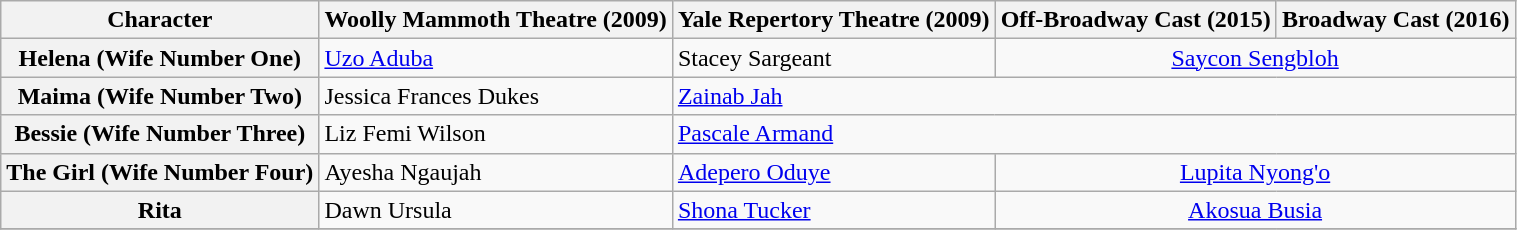<table class="wikitable" style="width:1000;">
<tr>
<th>Character</th>
<th>Woolly Mammoth Theatre (2009)</th>
<th>Yale Repertory Theatre (2009)</th>
<th>Off-Broadway Cast (2015)</th>
<th>Broadway Cast (2016)</th>
</tr>
<tr>
<th>Helena (Wife Number One)</th>
<td><a href='#'>Uzo Aduba</a></td>
<td>Stacey Sargeant</td>
<td colspan="2" align="center"><a href='#'>Saycon Sengbloh</a></td>
</tr>
<tr>
<th>Maima (Wife Number Two)</th>
<td>Jessica Frances Dukes</td>
<td colspan="3"><a href='#'>Zainab Jah</a></td>
</tr>
<tr>
<th>Bessie (Wife Number Three)</th>
<td>Liz Femi Wilson</td>
<td colspan="3"><a href='#'>Pascale Armand</a></td>
</tr>
<tr>
<th>The Girl (Wife Number Four)</th>
<td>Ayesha Ngaujah</td>
<td><a href='#'>Adepero Oduye</a></td>
<td colspan="2" align="center"><a href='#'>Lupita Nyong'o</a></td>
</tr>
<tr>
<th>Rita</th>
<td>Dawn Ursula</td>
<td><a href='#'>Shona Tucker</a></td>
<td colspan='2' align=center><a href='#'>Akosua Busia</a></td>
</tr>
<tr>
</tr>
</table>
